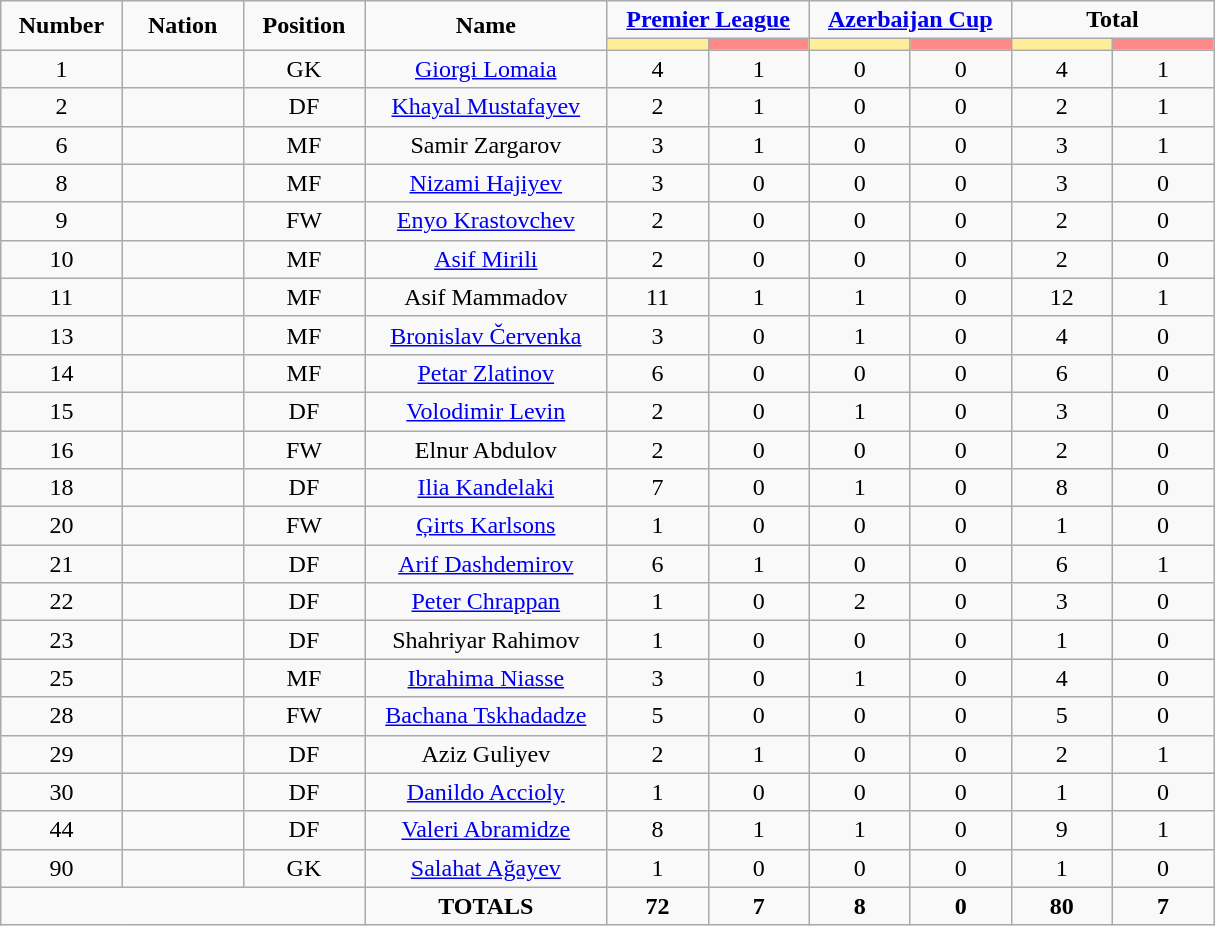<table class="wikitable" style="font-size: 100%; text-align: center">
<tr>
<td rowspan="2" width="10%" align="center"><strong>Number</strong></td>
<td rowspan="2" width="10%" align="center"><strong>Nation</strong></td>
<td rowspan="2" width="10%" align="center"><strong>Position</strong></td>
<td rowspan="2" width="20%" align="center"><strong>Name</strong></td>
<td colspan="2" align="center"><strong><a href='#'>Premier League</a></strong></td>
<td colspan="2" align="center"><strong><a href='#'>Azerbaijan Cup</a></strong></td>
<td colspan="2" align="center"><strong>Total</strong></td>
</tr>
<tr>
<th width=60 style="background: #FFEE99"></th>
<th width=60 style="background: #FF8888"></th>
<th width=60 style="background: #FFEE99"></th>
<th width=60 style="background: #FF8888"></th>
<th width=60 style="background: #FFEE99"></th>
<th width=60 style="background: #FF8888"></th>
</tr>
<tr>
<td>1</td>
<td></td>
<td>GK</td>
<td><a href='#'>Giorgi Lomaia</a></td>
<td>4</td>
<td>1</td>
<td>0</td>
<td>0</td>
<td>4</td>
<td>1</td>
</tr>
<tr>
<td>2</td>
<td></td>
<td>DF</td>
<td><a href='#'>Khayal Mustafayev</a></td>
<td>2</td>
<td>1</td>
<td>0</td>
<td>0</td>
<td>2</td>
<td>1</td>
</tr>
<tr>
<td>6</td>
<td></td>
<td>MF</td>
<td>Samir Zargarov</td>
<td>3</td>
<td>1</td>
<td>0</td>
<td>0</td>
<td>3</td>
<td>1</td>
</tr>
<tr>
<td>8</td>
<td></td>
<td>MF</td>
<td><a href='#'>Nizami Hajiyev</a></td>
<td>3</td>
<td>0</td>
<td>0</td>
<td>0</td>
<td>3</td>
<td>0</td>
</tr>
<tr>
<td>9</td>
<td></td>
<td>FW</td>
<td><a href='#'>Enyo Krastovchev</a></td>
<td>2</td>
<td>0</td>
<td>0</td>
<td>0</td>
<td>2</td>
<td>0</td>
</tr>
<tr>
<td>10</td>
<td></td>
<td>MF</td>
<td><a href='#'>Asif Mirili</a></td>
<td>2</td>
<td>0</td>
<td>0</td>
<td>0</td>
<td>2</td>
<td>0</td>
</tr>
<tr>
<td>11</td>
<td></td>
<td>MF</td>
<td>Asif Mammadov</td>
<td>11</td>
<td>1</td>
<td>1</td>
<td>0</td>
<td>12</td>
<td>1</td>
</tr>
<tr>
<td>13</td>
<td></td>
<td>MF</td>
<td><a href='#'>Bronislav Červenka</a></td>
<td>3</td>
<td>0</td>
<td>1</td>
<td>0</td>
<td>4</td>
<td>0</td>
</tr>
<tr>
<td>14</td>
<td></td>
<td>MF</td>
<td><a href='#'>Petar Zlatinov</a></td>
<td>6</td>
<td>0</td>
<td>0</td>
<td>0</td>
<td>6</td>
<td>0</td>
</tr>
<tr>
<td>15</td>
<td></td>
<td>DF</td>
<td><a href='#'>Volodimir Levin</a></td>
<td>2</td>
<td>0</td>
<td>1</td>
<td>0</td>
<td>3</td>
<td>0</td>
</tr>
<tr>
<td>16</td>
<td></td>
<td>FW</td>
<td>Elnur Abdulov</td>
<td>2</td>
<td>0</td>
<td>0</td>
<td>0</td>
<td>2</td>
<td>0</td>
</tr>
<tr>
<td>18</td>
<td></td>
<td>DF</td>
<td><a href='#'>Ilia Kandelaki</a></td>
<td>7</td>
<td>0</td>
<td>1</td>
<td>0</td>
<td>8</td>
<td>0</td>
</tr>
<tr>
<td>20</td>
<td></td>
<td>FW</td>
<td><a href='#'>Ģirts Karlsons</a></td>
<td>1</td>
<td>0</td>
<td>0</td>
<td>0</td>
<td>1</td>
<td>0</td>
</tr>
<tr>
<td>21</td>
<td></td>
<td>DF</td>
<td><a href='#'>Arif Dashdemirov</a></td>
<td>6</td>
<td>1</td>
<td>0</td>
<td>0</td>
<td>6</td>
<td>1</td>
</tr>
<tr>
<td>22</td>
<td></td>
<td>DF</td>
<td><a href='#'>Peter Chrappan</a></td>
<td>1</td>
<td>0</td>
<td>2</td>
<td>0</td>
<td>3</td>
<td>0</td>
</tr>
<tr>
<td>23</td>
<td></td>
<td>DF</td>
<td>Shahriyar Rahimov</td>
<td>1</td>
<td>0</td>
<td>0</td>
<td>0</td>
<td>1</td>
<td>0</td>
</tr>
<tr>
<td>25</td>
<td></td>
<td>MF</td>
<td><a href='#'>Ibrahima Niasse</a></td>
<td>3</td>
<td>0</td>
<td>1</td>
<td>0</td>
<td>4</td>
<td>0</td>
</tr>
<tr>
<td>28</td>
<td></td>
<td>FW</td>
<td><a href='#'>Bachana Tskhadadze</a></td>
<td>5</td>
<td>0</td>
<td>0</td>
<td>0</td>
<td>5</td>
<td>0</td>
</tr>
<tr>
<td>29</td>
<td></td>
<td>DF</td>
<td>Aziz Guliyev</td>
<td>2</td>
<td>1</td>
<td>0</td>
<td>0</td>
<td>2</td>
<td>1</td>
</tr>
<tr>
<td>30</td>
<td></td>
<td>DF</td>
<td><a href='#'>Danildo Accioly</a></td>
<td>1</td>
<td>0</td>
<td>0</td>
<td>0</td>
<td>1</td>
<td>0</td>
</tr>
<tr>
<td>44</td>
<td></td>
<td>DF</td>
<td><a href='#'>Valeri Abramidze</a></td>
<td>8</td>
<td>1</td>
<td>1</td>
<td>0</td>
<td>9</td>
<td>1</td>
</tr>
<tr>
<td>90</td>
<td></td>
<td>GK</td>
<td><a href='#'>Salahat Ağayev</a></td>
<td>1</td>
<td>0</td>
<td>0</td>
<td>0</td>
<td>1</td>
<td>0</td>
</tr>
<tr>
<td colspan="3"></td>
<td><strong>TOTALS</strong></td>
<td><strong>72</strong></td>
<td><strong>7</strong></td>
<td><strong>8</strong></td>
<td><strong>0</strong></td>
<td><strong>80</strong></td>
<td><strong>7</strong></td>
</tr>
</table>
